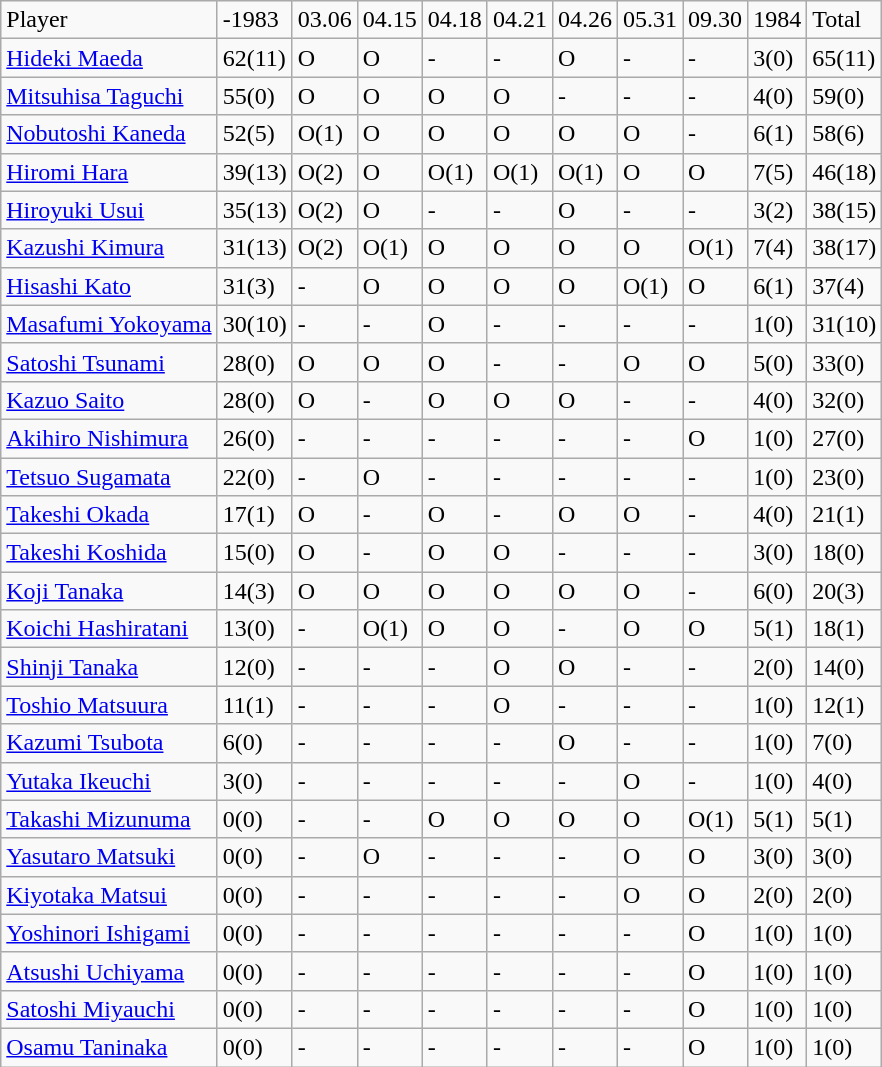<table class="wikitable" style="text-align:left;">
<tr>
<td>Player</td>
<td>-1983</td>
<td>03.06</td>
<td>04.15</td>
<td>04.18</td>
<td>04.21</td>
<td>04.26</td>
<td>05.31</td>
<td>09.30</td>
<td>1984</td>
<td>Total</td>
</tr>
<tr>
<td><a href='#'>Hideki Maeda</a></td>
<td>62(11)</td>
<td>O</td>
<td>O</td>
<td>-</td>
<td>-</td>
<td>O</td>
<td>-</td>
<td>-</td>
<td>3(0)</td>
<td>65(11)</td>
</tr>
<tr>
<td><a href='#'>Mitsuhisa Taguchi</a></td>
<td>55(0)</td>
<td>O</td>
<td>O</td>
<td>O</td>
<td>O</td>
<td>-</td>
<td>-</td>
<td>-</td>
<td>4(0)</td>
<td>59(0)</td>
</tr>
<tr>
<td><a href='#'>Nobutoshi Kaneda</a></td>
<td>52(5)</td>
<td>O(1)</td>
<td>O</td>
<td>O</td>
<td>O</td>
<td>O</td>
<td>O</td>
<td>-</td>
<td>6(1)</td>
<td>58(6)</td>
</tr>
<tr>
<td><a href='#'>Hiromi Hara</a></td>
<td>39(13)</td>
<td>O(2)</td>
<td>O</td>
<td>O(1)</td>
<td>O(1)</td>
<td>O(1)</td>
<td>O</td>
<td>O</td>
<td>7(5)</td>
<td>46(18)</td>
</tr>
<tr>
<td><a href='#'>Hiroyuki Usui</a></td>
<td>35(13)</td>
<td>O(2)</td>
<td>O</td>
<td>-</td>
<td>-</td>
<td>O</td>
<td>-</td>
<td>-</td>
<td>3(2)</td>
<td>38(15)</td>
</tr>
<tr>
<td><a href='#'>Kazushi Kimura</a></td>
<td>31(13)</td>
<td>O(2)</td>
<td>O(1)</td>
<td>O</td>
<td>O</td>
<td>O</td>
<td>O</td>
<td>O(1)</td>
<td>7(4)</td>
<td>38(17)</td>
</tr>
<tr>
<td><a href='#'>Hisashi Kato</a></td>
<td>31(3)</td>
<td>-</td>
<td>O</td>
<td>O</td>
<td>O</td>
<td>O</td>
<td>O(1)</td>
<td>O</td>
<td>6(1)</td>
<td>37(4)</td>
</tr>
<tr>
<td><a href='#'>Masafumi Yokoyama</a></td>
<td>30(10)</td>
<td>-</td>
<td>-</td>
<td>O</td>
<td>-</td>
<td>-</td>
<td>-</td>
<td>-</td>
<td>1(0)</td>
<td>31(10)</td>
</tr>
<tr>
<td><a href='#'>Satoshi Tsunami</a></td>
<td>28(0)</td>
<td>O</td>
<td>O</td>
<td>O</td>
<td>-</td>
<td>-</td>
<td>O</td>
<td>O</td>
<td>5(0)</td>
<td>33(0)</td>
</tr>
<tr>
<td><a href='#'>Kazuo Saito</a></td>
<td>28(0)</td>
<td>O</td>
<td>-</td>
<td>O</td>
<td>O</td>
<td>O</td>
<td>-</td>
<td>-</td>
<td>4(0)</td>
<td>32(0)</td>
</tr>
<tr>
<td><a href='#'>Akihiro Nishimura</a></td>
<td>26(0)</td>
<td>-</td>
<td>-</td>
<td>-</td>
<td>-</td>
<td>-</td>
<td>-</td>
<td>O</td>
<td>1(0)</td>
<td>27(0)</td>
</tr>
<tr>
<td><a href='#'>Tetsuo Sugamata</a></td>
<td>22(0)</td>
<td>-</td>
<td>O</td>
<td>-</td>
<td>-</td>
<td>-</td>
<td>-</td>
<td>-</td>
<td>1(0)</td>
<td>23(0)</td>
</tr>
<tr>
<td><a href='#'>Takeshi Okada</a></td>
<td>17(1)</td>
<td>O</td>
<td>-</td>
<td>O</td>
<td>-</td>
<td>O</td>
<td>O</td>
<td>-</td>
<td>4(0)</td>
<td>21(1)</td>
</tr>
<tr>
<td><a href='#'>Takeshi Koshida</a></td>
<td>15(0)</td>
<td>O</td>
<td>-</td>
<td>O</td>
<td>O</td>
<td>-</td>
<td>-</td>
<td>-</td>
<td>3(0)</td>
<td>18(0)</td>
</tr>
<tr>
<td><a href='#'>Koji Tanaka</a></td>
<td>14(3)</td>
<td>O</td>
<td>O</td>
<td>O</td>
<td>O</td>
<td>O</td>
<td>O</td>
<td>-</td>
<td>6(0)</td>
<td>20(3)</td>
</tr>
<tr>
<td><a href='#'>Koichi Hashiratani</a></td>
<td>13(0)</td>
<td>-</td>
<td>O(1)</td>
<td>O</td>
<td>O</td>
<td>-</td>
<td>O</td>
<td>O</td>
<td>5(1)</td>
<td>18(1)</td>
</tr>
<tr>
<td><a href='#'>Shinji Tanaka</a></td>
<td>12(0)</td>
<td>-</td>
<td>-</td>
<td>-</td>
<td>O</td>
<td>O</td>
<td>-</td>
<td>-</td>
<td>2(0)</td>
<td>14(0)</td>
</tr>
<tr>
<td><a href='#'>Toshio Matsuura</a></td>
<td>11(1)</td>
<td>-</td>
<td>-</td>
<td>-</td>
<td>O</td>
<td>-</td>
<td>-</td>
<td>-</td>
<td>1(0)</td>
<td>12(1)</td>
</tr>
<tr>
<td><a href='#'>Kazumi Tsubota</a></td>
<td>6(0)</td>
<td>-</td>
<td>-</td>
<td>-</td>
<td>-</td>
<td>O</td>
<td>-</td>
<td>-</td>
<td>1(0)</td>
<td>7(0)</td>
</tr>
<tr>
<td><a href='#'>Yutaka Ikeuchi</a></td>
<td>3(0)</td>
<td>-</td>
<td>-</td>
<td>-</td>
<td>-</td>
<td>-</td>
<td>O</td>
<td>-</td>
<td>1(0)</td>
<td>4(0)</td>
</tr>
<tr>
<td><a href='#'>Takashi Mizunuma</a></td>
<td>0(0)</td>
<td>-</td>
<td>-</td>
<td>O</td>
<td>O</td>
<td>O</td>
<td>O</td>
<td>O(1)</td>
<td>5(1)</td>
<td>5(1)</td>
</tr>
<tr>
<td><a href='#'>Yasutaro Matsuki</a></td>
<td>0(0)</td>
<td>-</td>
<td>O</td>
<td>-</td>
<td>-</td>
<td>-</td>
<td>O</td>
<td>O</td>
<td>3(0)</td>
<td>3(0)</td>
</tr>
<tr>
<td><a href='#'>Kiyotaka Matsui</a></td>
<td>0(0)</td>
<td>-</td>
<td>-</td>
<td>-</td>
<td>-</td>
<td>-</td>
<td>O</td>
<td>O</td>
<td>2(0)</td>
<td>2(0)</td>
</tr>
<tr>
<td><a href='#'>Yoshinori Ishigami</a></td>
<td>0(0)</td>
<td>-</td>
<td>-</td>
<td>-</td>
<td>-</td>
<td>-</td>
<td>-</td>
<td>O</td>
<td>1(0)</td>
<td>1(0)</td>
</tr>
<tr>
<td><a href='#'>Atsushi Uchiyama</a></td>
<td>0(0)</td>
<td>-</td>
<td>-</td>
<td>-</td>
<td>-</td>
<td>-</td>
<td>-</td>
<td>O</td>
<td>1(0)</td>
<td>1(0)</td>
</tr>
<tr>
<td><a href='#'>Satoshi Miyauchi</a></td>
<td>0(0)</td>
<td>-</td>
<td>-</td>
<td>-</td>
<td>-</td>
<td>-</td>
<td>-</td>
<td>O</td>
<td>1(0)</td>
<td>1(0)</td>
</tr>
<tr>
<td><a href='#'>Osamu Taninaka</a></td>
<td>0(0)</td>
<td>-</td>
<td>-</td>
<td>-</td>
<td>-</td>
<td>-</td>
<td>-</td>
<td>O</td>
<td>1(0)</td>
<td>1(0)</td>
</tr>
</table>
